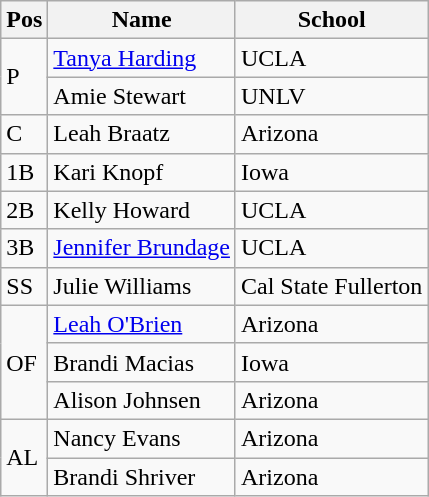<table class=wikitable>
<tr>
<th>Pos</th>
<th>Name</th>
<th>School</th>
</tr>
<tr>
<td rowspan=2>P</td>
<td><a href='#'>Tanya Harding</a></td>
<td>UCLA</td>
</tr>
<tr>
<td>Amie Stewart</td>
<td>UNLV</td>
</tr>
<tr>
<td>C</td>
<td>Leah Braatz</td>
<td>Arizona</td>
</tr>
<tr>
<td>1B</td>
<td>Kari Knopf</td>
<td>Iowa</td>
</tr>
<tr>
<td>2B</td>
<td>Kelly Howard</td>
<td>UCLA</td>
</tr>
<tr>
<td>3B</td>
<td><a href='#'>Jennifer Brundage</a></td>
<td>UCLA</td>
</tr>
<tr>
<td>SS</td>
<td>Julie Williams</td>
<td>Cal State Fullerton</td>
</tr>
<tr>
<td rowspan=3>OF</td>
<td><a href='#'>Leah O'Brien</a></td>
<td>Arizona</td>
</tr>
<tr>
<td>Brandi Macias</td>
<td>Iowa</td>
</tr>
<tr>
<td>Alison Johnsen</td>
<td>Arizona</td>
</tr>
<tr>
<td rowspan=2>AL</td>
<td>Nancy Evans</td>
<td>Arizona</td>
</tr>
<tr>
<td>Brandi Shriver</td>
<td>Arizona</td>
</tr>
</table>
